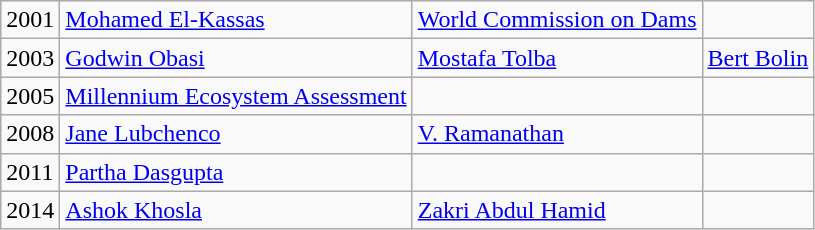<table class="wikitable">
<tr>
<td>2001</td>
<td><a href='#'>Mohamed El-Kassas</a></td>
<td><a href='#'>World Commission on Dams</a></td>
<td></td>
</tr>
<tr>
<td>2003</td>
<td><a href='#'>Godwin Obasi</a></td>
<td><a href='#'>Mostafa Tolba</a></td>
<td><a href='#'>Bert Bolin</a></td>
</tr>
<tr>
<td>2005</td>
<td><a href='#'>Millennium Ecosystem Assessment</a></td>
<td></td>
<td></td>
</tr>
<tr>
<td>2008</td>
<td><a href='#'>Jane Lubchenco</a></td>
<td><a href='#'>V. Ramanathan</a></td>
<td></td>
</tr>
<tr>
<td>2011</td>
<td><a href='#'>Partha Dasgupta</a></td>
<td></td>
<td></td>
</tr>
<tr>
<td>2014</td>
<td><a href='#'>Ashok Khosla</a></td>
<td><a href='#'>Zakri Abdul Hamid</a></td>
<td></td>
</tr>
</table>
